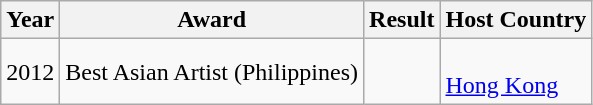<table class="wikitable">
<tr>
<th>Year</th>
<th>Award</th>
<th>Result</th>
<th>Host Country</th>
</tr>
<tr>
<td>2012</td>
<td>Best Asian Artist (Philippines)</td>
<td></td>
<td> <br> <a href='#'>Hong Kong</a></td>
</tr>
</table>
